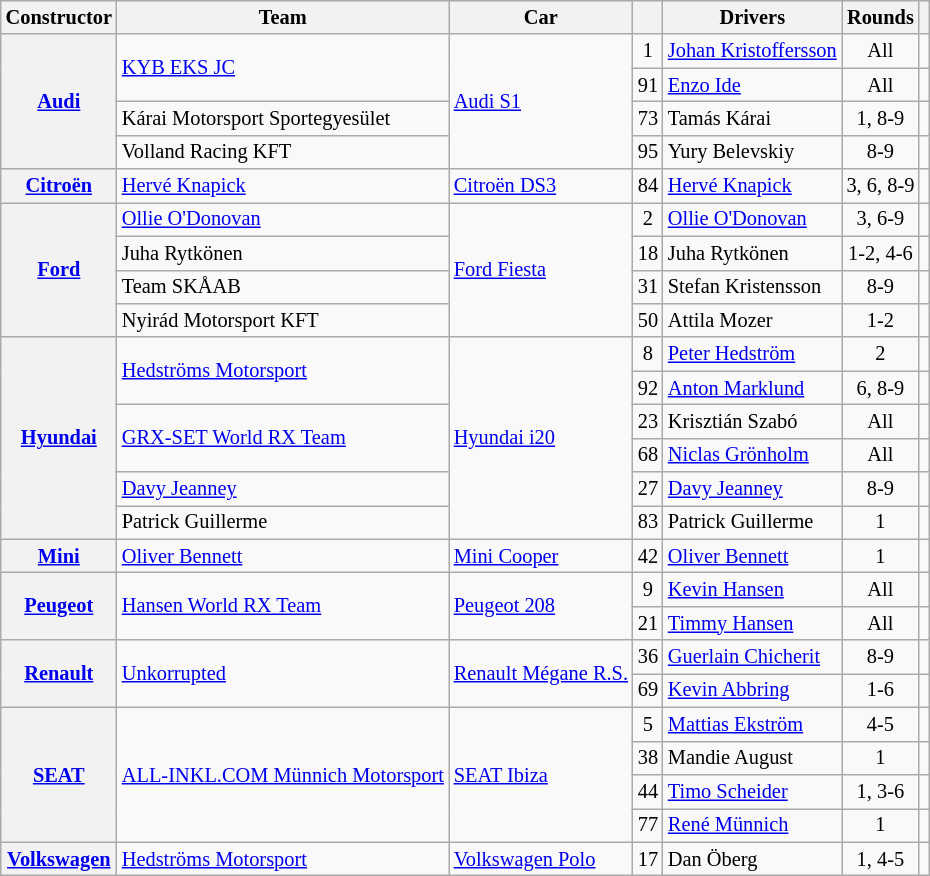<table class="wikitable" style="font-size:85%;">
<tr>
<th>Constructor</th>
<th>Team</th>
<th>Car</th>
<th></th>
<th>Drivers</th>
<th>Rounds</th>
<th></th>
</tr>
<tr>
<th rowspan="4"><a href='#'>Audi</a></th>
<td rowspan="2"> <a href='#'>KYB EKS JC</a></td>
<td rowspan="4"><a href='#'>Audi S1</a></td>
<td align="center">1</td>
<td> <a href='#'>Johan Kristoffersson</a></td>
<td align="center">All</td>
<td align="center"></td>
</tr>
<tr>
<td align="center">91</td>
<td> <a href='#'>Enzo Ide</a></td>
<td align="center">All</td>
<td align="center"></td>
</tr>
<tr>
<td> Kárai Motorsport Sportegyesület</td>
<td align="center">73</td>
<td> Tamás Kárai</td>
<td align="center">1, 8-9</td>
<td align="center"></td>
</tr>
<tr>
<td> Volland Racing KFT</td>
<td align="center">95</td>
<td> Yury Belevskiy</td>
<td align="center">8-9</td>
<td align="center"></td>
</tr>
<tr>
<th><a href='#'>Citroën</a></th>
<td> <a href='#'>Hervé Knapick</a></td>
<td><a href='#'>Citroën DS3</a></td>
<td align="center">84</td>
<td> <a href='#'>Hervé Knapick</a></td>
<td align="center">3, 6, 8-9</td>
<td align="center"></td>
</tr>
<tr>
<th rowspan="4"><a href='#'>Ford</a></th>
<td> <a href='#'>Ollie O'Donovan</a></td>
<td rowspan="4"><a href='#'>Ford Fiesta</a></td>
<td align="center">2</td>
<td> <a href='#'>Ollie O'Donovan</a></td>
<td align="center">3, 6-9</td>
<td align="center"></td>
</tr>
<tr>
<td> Juha Rytkönen</td>
<td align="center">18</td>
<td> Juha Rytkönen</td>
<td align="center">1-2, 4-6</td>
<td align="center"></td>
</tr>
<tr>
<td> Team SKÅAB</td>
<td align="center">31</td>
<td> Stefan Kristensson</td>
<td align="center">8-9</td>
<td align="center"></td>
</tr>
<tr>
<td> Nyirád Motorsport KFT</td>
<td align="center">50</td>
<td> Attila Mozer</td>
<td align="center">1-2</td>
<td align="center"></td>
</tr>
<tr>
<th rowspan="6"><a href='#'>Hyundai</a></th>
<td rowspan="2"> <a href='#'>Hedströms Motorsport</a></td>
<td rowspan="6"><a href='#'>Hyundai i20</a></td>
<td align="center">8</td>
<td> <a href='#'>Peter Hedström</a></td>
<td align="center">2</td>
<td align="center"></td>
</tr>
<tr>
<td align="center">92</td>
<td> <a href='#'>Anton Marklund</a></td>
<td align="center">6, 8-9</td>
<td align="center"></td>
</tr>
<tr>
<td rowspan="2"> <a href='#'>GRX-SET World RX Team</a></td>
<td align="center">23</td>
<td> Krisztián Szabó</td>
<td align="center">All</td>
<td align="center"></td>
</tr>
<tr>
<td align="center">68</td>
<td> <a href='#'>Niclas Grönholm</a></td>
<td align="center">All</td>
<td align="center"></td>
</tr>
<tr>
<td> <a href='#'>Davy Jeanney</a></td>
<td align="center">27</td>
<td> <a href='#'>Davy Jeanney</a></td>
<td align="center">8-9</td>
<td align="center"></td>
</tr>
<tr>
<td> Patrick Guillerme</td>
<td align="center">83</td>
<td> Patrick Guillerme</td>
<td align="center">1</td>
<td align="center"></td>
</tr>
<tr>
<th><a href='#'>Mini</a></th>
<td> <a href='#'>Oliver Bennett</a></td>
<td><a href='#'>Mini Cooper</a></td>
<td align=center>42</td>
<td> <a href='#'>Oliver Bennett</a></td>
<td align=center>1</td>
<td align=center></td>
</tr>
<tr>
<th rowspan="2"><a href='#'>Peugeot</a></th>
<td rowspan="2"> <a href='#'>Hansen World RX Team</a></td>
<td rowspan="2"><a href='#'>Peugeot 208</a></td>
<td align="center">9</td>
<td> <a href='#'>Kevin Hansen</a></td>
<td align="center">All</td>
<td align="center"></td>
</tr>
<tr>
<td align="center">21</td>
<td> <a href='#'>Timmy Hansen</a></td>
<td align="center">All</td>
<td align="center"></td>
</tr>
<tr>
<th rowspan=2><a href='#'>Renault</a></th>
<td rowspan=2> <a href='#'>Unkorrupted</a></td>
<td rowspan=2><a href='#'>Renault Mégane R.S.</a></td>
<td align="center">36</td>
<td> <a href='#'>Guerlain Chicherit</a></td>
<td align="center">8-9</td>
<td align="center"></td>
</tr>
<tr>
<td align="center">69</td>
<td> <a href='#'>Kevin Abbring</a></td>
<td align="center">1-6</td>
<td align="center"></td>
</tr>
<tr>
<th rowspan="4"><a href='#'>SEAT</a></th>
<td rowspan="4"> <a href='#'>ALL-INKL.COM Münnich Motorsport</a></td>
<td rowspan="4"><a href='#'>SEAT Ibiza</a></td>
<td align="center">5</td>
<td> <a href='#'>Mattias Ekström</a></td>
<td align="center">4-5</td>
<td align="center"></td>
</tr>
<tr>
<td align="center">38</td>
<td> Mandie August</td>
<td align="center">1</td>
<td align="center"></td>
</tr>
<tr>
<td align="center">44</td>
<td> <a href='#'>Timo Scheider</a></td>
<td align="center">1, 3-6</td>
<td align="center"></td>
</tr>
<tr>
<td align="center">77</td>
<td> <a href='#'>René Münnich</a></td>
<td align="center">1</td>
<td align="center"></td>
</tr>
<tr>
<th><a href='#'>Volkswagen</a></th>
<td> <a href='#'>Hedströms Motorsport</a></td>
<td><a href='#'>Volkswagen Polo</a></td>
<td align="center">17</td>
<td> Dan Öberg</td>
<td align="center">1, 4-5</td>
<td align="center"></td>
</tr>
</table>
